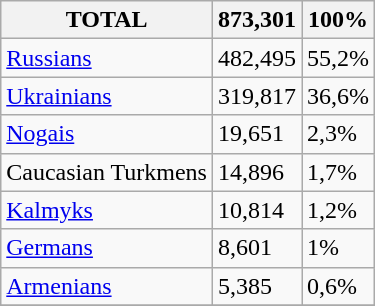<table class="wikitable">
<tr>
<th>TOTAL</th>
<th>873,301</th>
<th>100%</th>
</tr>
<tr>
<td><a href='#'>Russians</a></td>
<td>482,495</td>
<td>55,2%</td>
</tr>
<tr>
<td><a href='#'>Ukrainians</a></td>
<td>319,817</td>
<td>36,6%</td>
</tr>
<tr>
<td><a href='#'>Nogais</a></td>
<td>19,651</td>
<td>2,3%</td>
</tr>
<tr>
<td>Caucasian Turkmens</td>
<td>14,896</td>
<td>1,7%</td>
</tr>
<tr>
<td><a href='#'>Kalmyks</a></td>
<td>10,814</td>
<td>1,2%</td>
</tr>
<tr>
<td><a href='#'>Germans</a></td>
<td>8,601</td>
<td>1%</td>
</tr>
<tr>
<td><a href='#'>Armenians</a></td>
<td>5,385</td>
<td>0,6%</td>
</tr>
<tr>
</tr>
</table>
